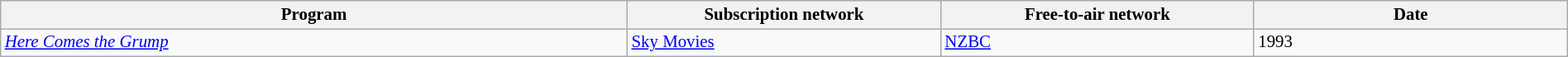<table class="wikitable sortable" width="100%" style="font-size:87%;">
<tr bgcolor="#efefef">
<th width=40%>Program</th>
<th width=20%>Subscription network</th>
<th width=20%>Free-to-air network</th>
<th width=20%>Date</th>
</tr>
<tr>
<td> <em><a href='#'>Here Comes the Grump</a></em></td>
<td><a href='#'>Sky Movies</a></td>
<td><a href='#'>NZBC</a></td>
<td>1993</td>
</tr>
</table>
